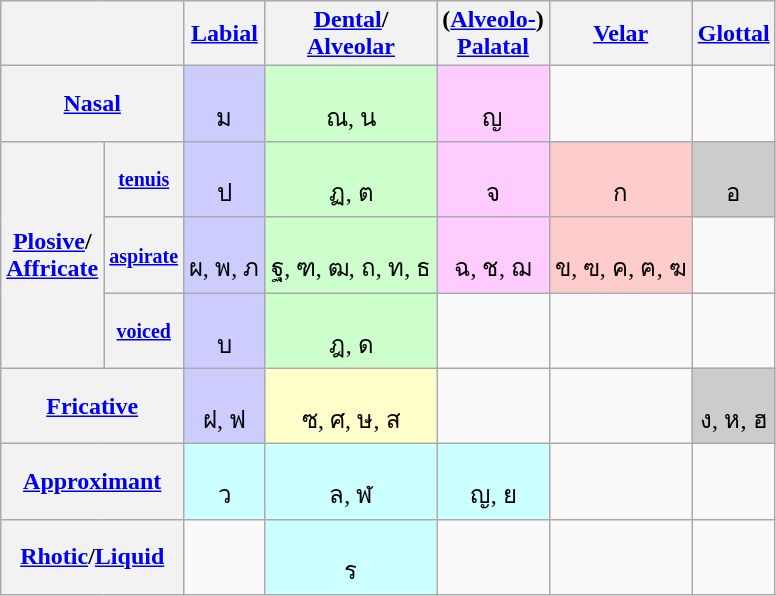<table class=wikitable style=text-align:center>
<tr>
<th colspan=2></th>
<th><a href='#'>Labial</a></th>
<th><a href='#'>Dental</a>/ <br> <a href='#'>Alveolar</a></th>
<th>(<a href='#'>Alveolo-</a>) <br> <a href='#'>Palatal</a></th>
<th><a href='#'>Velar</a></th>
<th><a href='#'>Glottal</a></th>
</tr>
<tr>
<th colspan=2><a href='#'>Nasal</a></th>
<td style=background-color:#ccf><br>ม</td>
<td style=background-color:#cfc><br>ณ, น</td>
<td style=background-color:#fcf><br>ญ</td>
<td></td>
<td></td>
</tr>
<tr>
<th rowspan=3><a href='#'>Plosive</a>/<br><a href='#'>Affricate</a></th>
<th><small><a href='#'>tenuis</a></small></th>
<td style=background-color:#ccf><br>ป</td>
<td style=background-color:#cfc><br>ฏ, ต</td>
<td style=background-color:#fcf><br>จ</td>
<td style=background-color:#fcc><br>ก</td>
<td style=background-color:#ccc><br>อ</td>
</tr>
<tr>
<th><small><a href='#'>aspirate</a></small></th>
<td style=background-color:#ccf><br>ผ, พ, ภ</td>
<td style=background-color:#cfc><br>ฐ, ฑ, ฒ, ถ, ท, ธ</td>
<td style=background-color:#fcf><br>ฉ, ช, ฌ</td>
<td style=background-color:#fcc><br>ข, ฃ, ค, ฅ, ฆ</td>
<td></td>
</tr>
<tr>
<th><small><a href='#'>voiced</a></small></th>
<td style=background-color:#ccf><br>บ</td>
<td style=background-color:#cfc><br>ฎ, ด</td>
<td></td>
<td></td>
<td></td>
</tr>
<tr>
<th colspan=2><a href='#'>Fricative</a></th>
<td style=background-color:#ccf><br>ฝ, ฟ</td>
<td style=background-color:#ffc><br>ซ, ศ, ษ, ส</td>
<td></td>
<td></td>
<td style=background-color:#ccc><br>ง, ห, ฮ</td>
</tr>
<tr>
<th colspan=2><a href='#'>Approximant</a></th>
<td style=background-color:#cff><br>ว</td>
<td style=background-color:#cff><br>ล, ฬ</td>
<td style=background-color:#cff><br>ญ, ย</td>
<td></td>
<td></td>
</tr>
<tr>
<th colspan=2><a href='#'>Rhotic</a>/<a href='#'>Liquid</a></th>
<td></td>
<td style=background-color:#cff><br>ร</td>
<td></td>
<td></td>
<td></td>
</tr>
</table>
